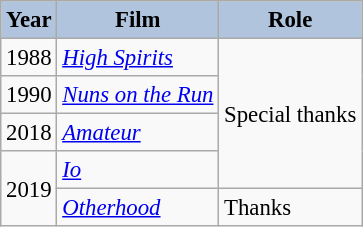<table class="wikitable" style="font-size:95%;">
<tr>
<th style="background:#B0C4DE;">Year</th>
<th style="background:#B0C4DE;">Film</th>
<th style="background:#B0C4DE;">Role</th>
</tr>
<tr>
<td>1988</td>
<td><em><a href='#'>High Spirits</a></em></td>
<td rowspan=4>Special thanks</td>
</tr>
<tr>
<td>1990</td>
<td><em><a href='#'>Nuns on the Run</a></em></td>
</tr>
<tr>
<td>2018</td>
<td><em><a href='#'>Amateur</a></em></td>
</tr>
<tr>
<td rowspan=2>2019</td>
<td><em><a href='#'>Io</a></em></td>
</tr>
<tr>
<td><em><a href='#'>Otherhood</a></em></td>
<td>Thanks</td>
</tr>
</table>
